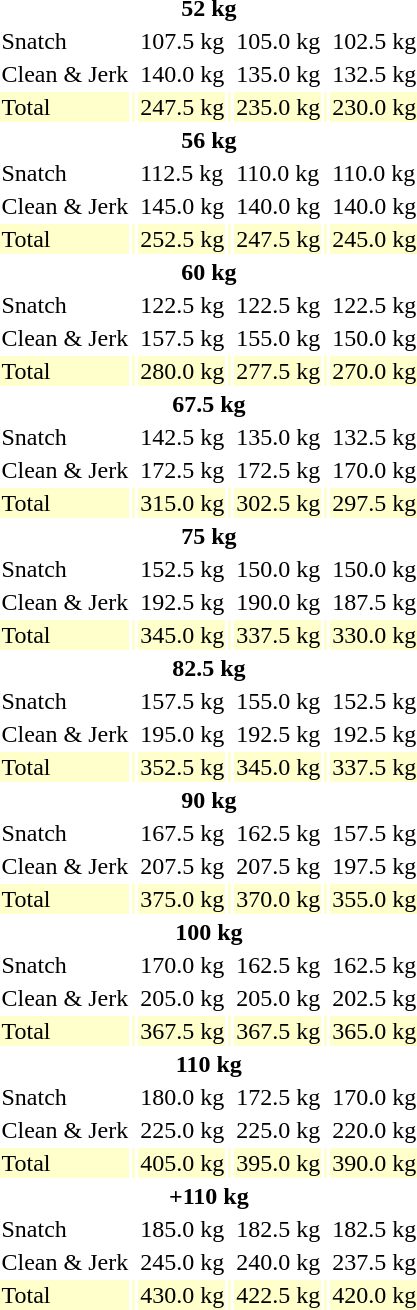<table>
<tr>
<th colspan=7>52 kg</th>
</tr>
<tr>
<td>Snatch</td>
<td></td>
<td>107.5 kg</td>
<td></td>
<td>105.0 kg</td>
<td></td>
<td>102.5 kg</td>
</tr>
<tr>
<td>Clean & Jerk</td>
<td></td>
<td>140.0 kg</td>
<td></td>
<td>135.0 kg</td>
<td></td>
<td>132.5 kg</td>
</tr>
<tr bgcolor=#ffffcc>
<td>Total</td>
<td></td>
<td>247.5 kg<br></td>
<td></td>
<td>235.0 kg</td>
<td></td>
<td>230.0 kg</td>
</tr>
<tr>
<th colspan=7>56 kg</th>
</tr>
<tr>
<td>Snatch</td>
<td></td>
<td>112.5 kg</td>
<td></td>
<td>110.0 kg</td>
<td></td>
<td>110.0 kg</td>
</tr>
<tr>
<td>Clean & Jerk</td>
<td></td>
<td>145.0 kg</td>
<td></td>
<td>140.0 kg</td>
<td></td>
<td>140.0 kg</td>
</tr>
<tr bgcolor=#ffffcc>
<td>Total</td>
<td></td>
<td>252.5 kg</td>
<td></td>
<td>247.5 kg</td>
<td></td>
<td>245.0 kg</td>
</tr>
<tr>
<th colspan=7>60 kg</th>
</tr>
<tr>
<td>Snatch</td>
<td></td>
<td>122.5 kg</td>
<td></td>
<td>122.5 kg</td>
<td></td>
<td>122.5 kg</td>
</tr>
<tr>
<td>Clean & Jerk</td>
<td></td>
<td>157.5 kg</td>
<td></td>
<td>155.0 kg</td>
<td></td>
<td>150.0 kg</td>
</tr>
<tr bgcolor=#ffffcc>
<td>Total</td>
<td></td>
<td>280.0 kg</td>
<td></td>
<td>277.5 kg</td>
<td></td>
<td>270.0 kg</td>
</tr>
<tr>
<th colspan=7>67.5 kg</th>
</tr>
<tr>
<td>Snatch</td>
<td></td>
<td>142.5 kg<br></td>
<td></td>
<td>135.0 kg</td>
<td></td>
<td>132.5 kg</td>
</tr>
<tr>
<td>Clean & Jerk</td>
<td></td>
<td>172.5 kg</td>
<td></td>
<td>172.5 kg</td>
<td></td>
<td>170.0 kg</td>
</tr>
<tr bgcolor=#ffffcc>
<td>Total</td>
<td></td>
<td>315.0 kg</td>
<td></td>
<td>302.5 kg</td>
<td></td>
<td>297.5 kg</td>
</tr>
<tr>
<th colspan=7>75 kg</th>
</tr>
<tr>
<td>Snatch</td>
<td></td>
<td>152.5 kg</td>
<td></td>
<td>150.0 kg</td>
<td></td>
<td>150.0 kg</td>
</tr>
<tr>
<td>Clean & Jerk</td>
<td></td>
<td>192.5 kg</td>
<td></td>
<td>190.0 kg</td>
<td></td>
<td>187.5 kg</td>
</tr>
<tr bgcolor=#ffffcc>
<td>Total</td>
<td></td>
<td>345.0 kg</td>
<td></td>
<td>337.5 kg</td>
<td></td>
<td>330.0 kg</td>
</tr>
<tr>
<th colspan=7>82.5 kg</th>
</tr>
<tr>
<td>Snatch</td>
<td></td>
<td>157.5 kg</td>
<td></td>
<td>155.0 kg</td>
<td></td>
<td>152.5 kg</td>
</tr>
<tr>
<td>Clean & Jerk</td>
<td></td>
<td>195.0 kg</td>
<td></td>
<td>192.5 kg</td>
<td></td>
<td>192.5 kg</td>
</tr>
<tr bgcolor=#ffffcc>
<td>Total</td>
<td></td>
<td>352.5 kg</td>
<td></td>
<td>345.0 kg</td>
<td></td>
<td>337.5 kg</td>
</tr>
<tr>
<th colspan=7>90 kg</th>
</tr>
<tr>
<td>Snatch</td>
<td></td>
<td>167.5 kg</td>
<td></td>
<td>162.5 kg</td>
<td></td>
<td>157.5 kg</td>
</tr>
<tr>
<td>Clean & Jerk</td>
<td></td>
<td>207.5 kg</td>
<td></td>
<td>207.5 kg</td>
<td></td>
<td>197.5 kg</td>
</tr>
<tr bgcolor=#ffffcc>
<td>Total</td>
<td></td>
<td>375.0 kg</td>
<td></td>
<td>370.0 kg</td>
<td></td>
<td>355.0 kg</td>
</tr>
<tr>
<th colspan=7>100 kg</th>
</tr>
<tr>
<td>Snatch</td>
<td></td>
<td>170.0 kg</td>
<td></td>
<td>162.5 kg</td>
<td></td>
<td>162.5 kg</td>
</tr>
<tr>
<td>Clean & Jerk</td>
<td></td>
<td>205.0 kg</td>
<td></td>
<td>205.0 kg</td>
<td></td>
<td>202.5 kg</td>
</tr>
<tr bgcolor=#ffffcc>
<td>Total</td>
<td></td>
<td>367.5 kg</td>
<td></td>
<td>367.5 kg</td>
<td></td>
<td>365.0 kg</td>
</tr>
<tr>
<th colspan=7>110 kg</th>
</tr>
<tr>
<td>Snatch</td>
<td></td>
<td>180.0 kg</td>
<td></td>
<td>172.5 kg</td>
<td></td>
<td>170.0 kg</td>
</tr>
<tr>
<td>Clean & Jerk</td>
<td></td>
<td>225.0 kg</td>
<td></td>
<td>225.0 kg</td>
<td></td>
<td>220.0 kg</td>
</tr>
<tr bgcolor=#ffffcc>
<td>Total</td>
<td></td>
<td>405.0 kg</td>
<td></td>
<td>395.0 kg</td>
<td></td>
<td>390.0 kg</td>
</tr>
<tr>
<th colspan=7>+110 kg</th>
</tr>
<tr>
<td>Snatch</td>
<td></td>
<td>185.0 kg</td>
<td></td>
<td>182.5 kg</td>
<td></td>
<td>182.5 kg</td>
</tr>
<tr>
<td>Clean & Jerk</td>
<td></td>
<td>245.0 kg</td>
<td></td>
<td>240.0 kg</td>
<td></td>
<td>237.5 kg</td>
</tr>
<tr bgcolor=#ffffcc>
<td>Total</td>
<td></td>
<td>430.0 kg</td>
<td></td>
<td>422.5 kg</td>
<td></td>
<td>420.0 kg</td>
</tr>
</table>
